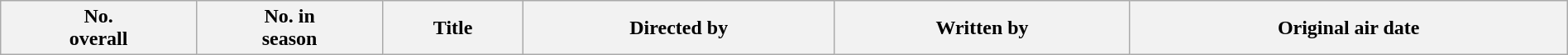<table class="wikitable plainrowheaders" style="width:100%; background:#fff;">
<tr>
<th style="background:#;">No.<br>overall</th>
<th style="background:#;">No. in<br>season</th>
<th style="background:#;">Title</th>
<th style="background:#;">Directed by</th>
<th style="background:#;">Written by</th>
<th style="background:#;">Original air date<br>


















</th>
</tr>
</table>
